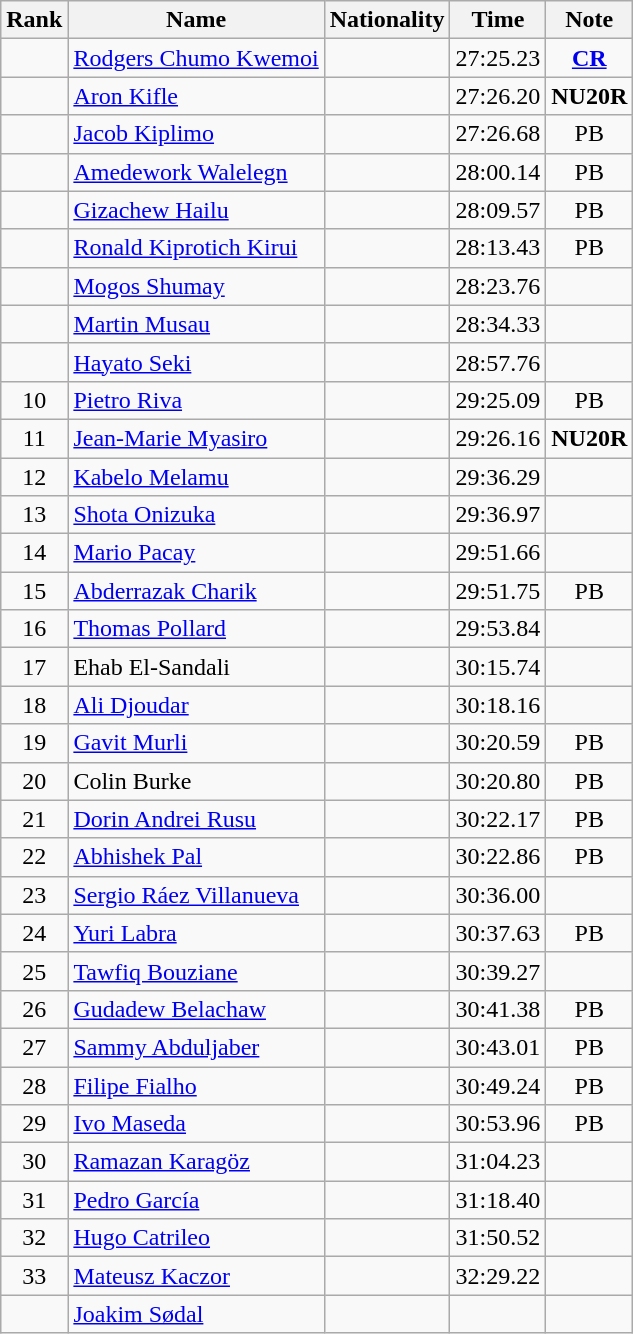<table class="wikitable sortable" style="text-align:center">
<tr>
<th>Rank</th>
<th>Name</th>
<th>Nationality</th>
<th>Time</th>
<th>Note</th>
</tr>
<tr>
<td></td>
<td align=left><a href='#'>Rodgers Chumo Kwemoi</a></td>
<td align=left></td>
<td>27:25.23</td>
<td><strong><a href='#'>CR</a></strong></td>
</tr>
<tr>
<td></td>
<td align=left><a href='#'>Aron Kifle</a></td>
<td align=left></td>
<td>27:26.20</td>
<td><strong>NU20R</strong></td>
</tr>
<tr>
<td></td>
<td align=left><a href='#'>Jacob Kiplimo</a></td>
<td align=left></td>
<td>27:26.68</td>
<td>PB</td>
</tr>
<tr>
<td></td>
<td align=left><a href='#'>Amedework Walelegn</a></td>
<td align=left></td>
<td>28:00.14</td>
<td>PB</td>
</tr>
<tr>
<td></td>
<td align=left><a href='#'>Gizachew Hailu</a></td>
<td align=left></td>
<td>28:09.57</td>
<td>PB</td>
</tr>
<tr>
<td></td>
<td align=left><a href='#'>Ronald Kiprotich Kirui</a></td>
<td align=left></td>
<td>28:13.43</td>
<td>PB</td>
</tr>
<tr>
<td></td>
<td align=left><a href='#'>Mogos Shumay</a></td>
<td align=left></td>
<td>28:23.76</td>
<td></td>
</tr>
<tr>
<td></td>
<td align=left><a href='#'>Martin Musau</a></td>
<td align=left></td>
<td>28:34.33</td>
<td></td>
</tr>
<tr>
<td></td>
<td align=left><a href='#'>Hayato Seki</a></td>
<td align=left></td>
<td>28:57.76</td>
<td></td>
</tr>
<tr>
<td>10</td>
<td align=left><a href='#'>Pietro Riva</a></td>
<td align=left></td>
<td>29:25.09</td>
<td>PB</td>
</tr>
<tr>
<td>11</td>
<td align=left><a href='#'>Jean-Marie Myasiro</a></td>
<td align=left></td>
<td>29:26.16</td>
<td><strong>NU20R</strong></td>
</tr>
<tr>
<td>12</td>
<td align=left><a href='#'>Kabelo Melamu</a></td>
<td align=left></td>
<td>29:36.29</td>
<td></td>
</tr>
<tr>
<td>13</td>
<td align=left><a href='#'>Shota Onizuka</a></td>
<td align=left></td>
<td>29:36.97</td>
<td></td>
</tr>
<tr>
<td>14</td>
<td align=left><a href='#'>Mario Pacay</a></td>
<td align=left></td>
<td>29:51.66</td>
<td></td>
</tr>
<tr>
<td>15</td>
<td align=left><a href='#'>Abderrazak Charik</a></td>
<td align=left></td>
<td>29:51.75</td>
<td>PB</td>
</tr>
<tr>
<td>16</td>
<td align=left><a href='#'>Thomas Pollard</a></td>
<td align=left></td>
<td>29:53.84</td>
<td></td>
</tr>
<tr>
<td>17</td>
<td align=left>Ehab El-Sandali</td>
<td align=left></td>
<td>30:15.74</td>
<td></td>
</tr>
<tr>
<td>18</td>
<td align=left><a href='#'>Ali Djoudar</a></td>
<td align=left></td>
<td>30:18.16</td>
<td></td>
</tr>
<tr>
<td>19</td>
<td align=left><a href='#'>Gavit Murli</a></td>
<td align=left></td>
<td>30:20.59</td>
<td>PB</td>
</tr>
<tr>
<td>20</td>
<td align=left>Colin Burke</td>
<td align=left></td>
<td>30:20.80</td>
<td>PB</td>
</tr>
<tr>
<td>21</td>
<td align=left><a href='#'>Dorin Andrei Rusu</a></td>
<td align=left></td>
<td>30:22.17</td>
<td>PB</td>
</tr>
<tr>
<td>22</td>
<td align=left><a href='#'>Abhishek Pal</a></td>
<td align=left></td>
<td>30:22.86</td>
<td>PB</td>
</tr>
<tr>
<td>23</td>
<td align=left><a href='#'>Sergio Ráez Villanueva</a></td>
<td align=left></td>
<td>30:36.00</td>
<td></td>
</tr>
<tr>
<td>24</td>
<td align=left><a href='#'>Yuri Labra</a></td>
<td align=left></td>
<td>30:37.63</td>
<td>PB</td>
</tr>
<tr>
<td>25</td>
<td align=left><a href='#'>Tawfiq Bouziane</a></td>
<td align=left></td>
<td>30:39.27</td>
<td></td>
</tr>
<tr>
<td>26</td>
<td align=left><a href='#'>Gudadew Belachaw</a></td>
<td align=left></td>
<td>30:41.38</td>
<td>PB</td>
</tr>
<tr>
<td>27</td>
<td align=left><a href='#'>Sammy Abduljaber</a></td>
<td align=left></td>
<td>30:43.01</td>
<td>PB</td>
</tr>
<tr>
<td>28</td>
<td align=left><a href='#'>Filipe Fialho</a></td>
<td align=left></td>
<td>30:49.24</td>
<td>PB</td>
</tr>
<tr>
<td>29</td>
<td align=left><a href='#'>Ivo Maseda</a></td>
<td align=left></td>
<td>30:53.96</td>
<td>PB</td>
</tr>
<tr>
<td>30</td>
<td align=left><a href='#'>Ramazan Karagöz</a></td>
<td align=left></td>
<td>31:04.23</td>
<td></td>
</tr>
<tr>
<td>31</td>
<td align=left><a href='#'>Pedro García</a></td>
<td align=left></td>
<td>31:18.40</td>
<td></td>
</tr>
<tr>
<td>32</td>
<td align=left><a href='#'>Hugo Catrileo</a></td>
<td align=left></td>
<td>31:50.52</td>
<td></td>
</tr>
<tr>
<td>33</td>
<td align=left><a href='#'>Mateusz Kaczor</a></td>
<td align=left></td>
<td>32:29.22</td>
<td></td>
</tr>
<tr>
<td></td>
<td align=left><a href='#'>Joakim Sødal</a></td>
<td align=left></td>
<td></td>
<td></td>
</tr>
</table>
